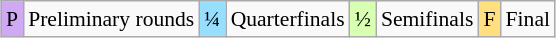<table class="wikitable" style="margin:0.5em auto; font-size:90%">
<tr>
<td style="background-color:#D0A9F5;text-align:center;">P</td>
<td>Preliminary rounds</td>
<td style="background-color:#97DEFF;text-align:center;">¼</td>
<td>Quarterfinals</td>
<td style="background-color:#D9FFB2;text-align:center;">½</td>
<td>Semifinals</td>
<td style="background-color:#FFDF80;text-align:center;">F</td>
<td>Final</td>
</tr>
</table>
